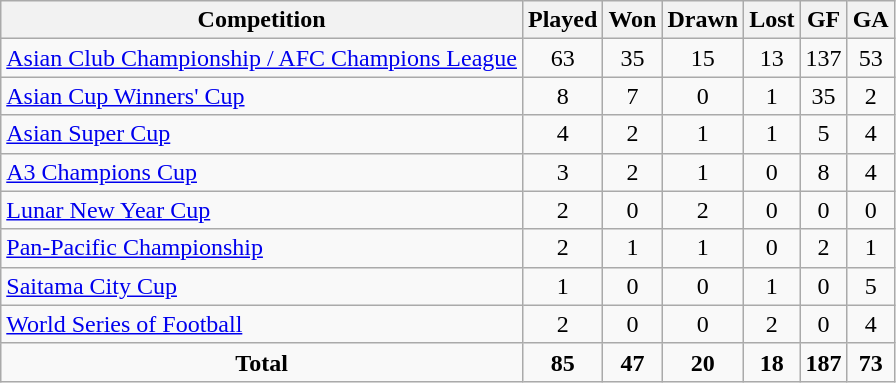<table class="sortable wikitable" style="text-align:center;">
<tr>
<th>Competition</th>
<th>Played</th>
<th>Won</th>
<th>Drawn</th>
<th>Lost</th>
<th>GF</th>
<th>GA</th>
</tr>
<tr>
<td align=left><a href='#'>Asian Club Championship / AFC Champions League</a></td>
<td>63</td>
<td>35</td>
<td>15</td>
<td>13</td>
<td>137</td>
<td>53</td>
</tr>
<tr>
<td align=left><a href='#'>Asian Cup Winners' Cup</a></td>
<td>8</td>
<td>7</td>
<td>0</td>
<td>1</td>
<td>35</td>
<td>2</td>
</tr>
<tr>
<td align=left><a href='#'>Asian Super Cup</a></td>
<td>4</td>
<td>2</td>
<td>1</td>
<td>1</td>
<td>5</td>
<td>4</td>
</tr>
<tr>
<td align=left><a href='#'>A3 Champions Cup</a></td>
<td>3</td>
<td>2</td>
<td>1</td>
<td>0</td>
<td>8</td>
<td>4</td>
</tr>
<tr>
<td align=left><a href='#'>Lunar New Year Cup</a></td>
<td>2</td>
<td>0</td>
<td>2</td>
<td>0</td>
<td>0</td>
<td>0</td>
</tr>
<tr>
<td align=left><a href='#'>Pan-Pacific Championship</a></td>
<td>2</td>
<td>1</td>
<td>1</td>
<td>0</td>
<td>2</td>
<td>1</td>
</tr>
<tr>
<td align=left><a href='#'>Saitama City Cup</a></td>
<td>1</td>
<td>0</td>
<td>0</td>
<td>1</td>
<td>0</td>
<td>5</td>
</tr>
<tr>
<td align=left><a href='#'>World Series of Football</a></td>
<td>2</td>
<td>0</td>
<td>0</td>
<td>2</td>
<td>0</td>
<td>4</td>
</tr>
<tr class="sortbottom">
<td><strong>Total</strong></td>
<td><strong>85</strong></td>
<td><strong>47</strong></td>
<td><strong>20</strong></td>
<td><strong>18</strong></td>
<td><strong>187</strong></td>
<td><strong>73</strong></td>
</tr>
</table>
